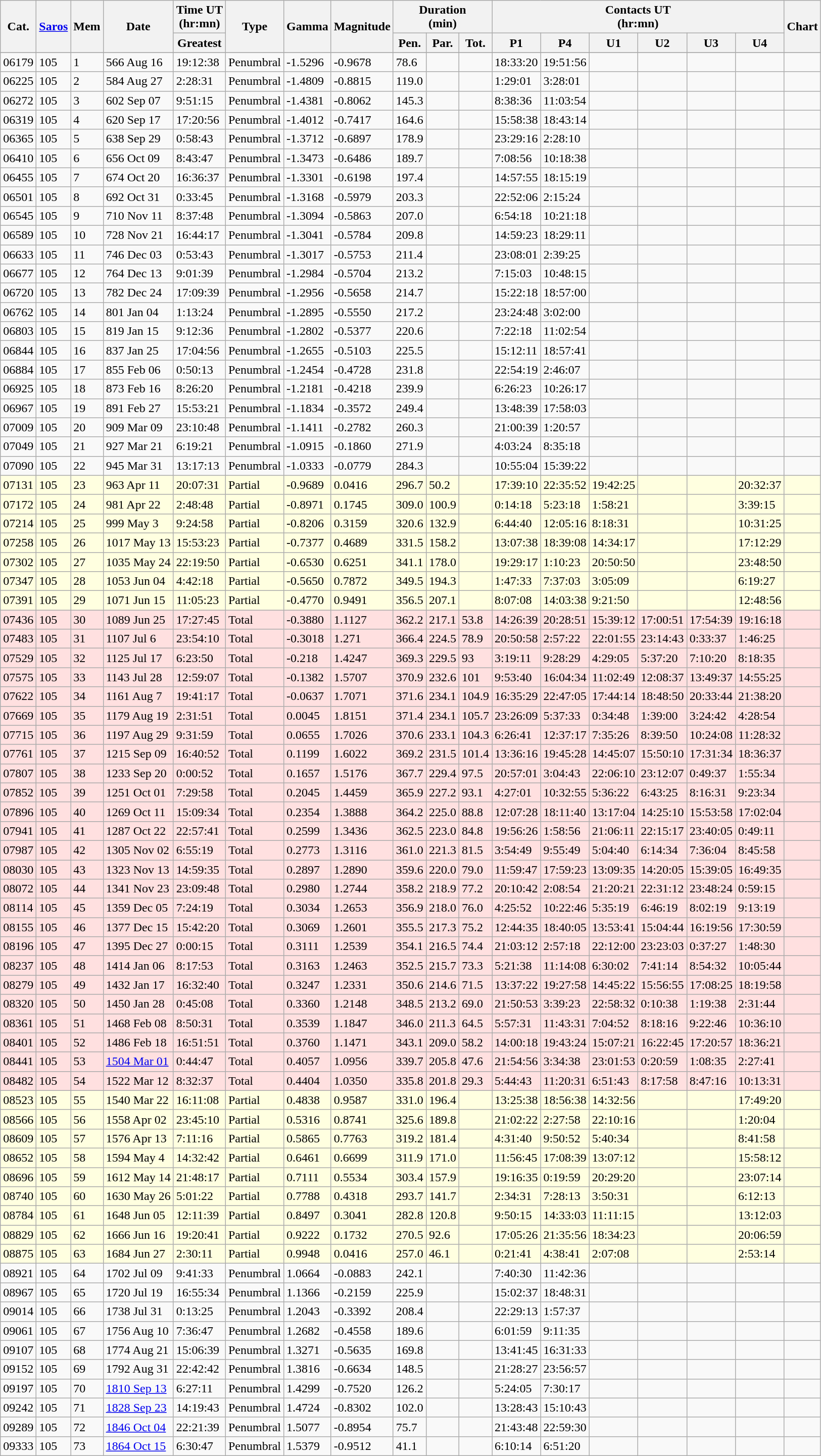<table class=wikitable>
<tr>
<th rowspan=2>Cat.</th>
<th rowspan=2><a href='#'>Saros</a></th>
<th rowspan=2>Mem</th>
<th rowspan=2>Date</th>
<th>Time UT<br>(hr:mn)</th>
<th rowspan=2>Type</th>
<th rowspan=2>Gamma</th>
<th rowspan=2>Magnitude</th>
<th colspan=3>Duration<br>(min)</th>
<th colspan=6>Contacts UT<br>(hr:mn)</th>
<th rowspan=2>Chart</th>
</tr>
<tr>
<th>Greatest</th>
<th>Pen.</th>
<th>Par.</th>
<th>Tot.</th>
<th>P1</th>
<th>P4</th>
<th>U1</th>
<th>U2</th>
<th>U3</th>
<th>U4</th>
</tr>
<tr>
</tr>
<tr>
<td>06179</td>
<td>105</td>
<td>1</td>
<td>566 Aug 16</td>
<td>19:12:38</td>
<td>Penumbral</td>
<td>-1.5296</td>
<td>-0.9678</td>
<td>78.6</td>
<td></td>
<td></td>
<td>18:33:20</td>
<td>19:51:56</td>
<td></td>
<td></td>
<td></td>
<td></td>
<td></td>
</tr>
<tr 00000010000001000000100000001>
<td>06225</td>
<td>105</td>
<td>2</td>
<td>584 Aug 27</td>
<td>2:28:31</td>
<td>Penumbral</td>
<td>-1.4809</td>
<td>-0.8815</td>
<td>119.0</td>
<td></td>
<td></td>
<td>1:29:01</td>
<td>3:28:01</td>
<td></td>
<td></td>
<td></td>
<td></td>
<td></td>
</tr>
<tr>
<td>06272</td>
<td>105</td>
<td>3</td>
<td>602 Sep 07</td>
<td>9:51:15</td>
<td>Penumbral</td>
<td>-1.4381</td>
<td>-0.8062</td>
<td>145.3</td>
<td></td>
<td></td>
<td>8:38:36</td>
<td>11:03:54</td>
<td></td>
<td></td>
<td></td>
<td></td>
<td></td>
</tr>
<tr>
<td>06319</td>
<td>105</td>
<td>4</td>
<td>620 Sep 17</td>
<td>17:20:56</td>
<td>Penumbral</td>
<td>-1.4012</td>
<td>-0.7417</td>
<td>164.6</td>
<td></td>
<td></td>
<td>15:58:38</td>
<td>18:43:14</td>
<td></td>
<td></td>
<td></td>
<td></td>
<td></td>
</tr>
<tr>
<td>06365</td>
<td>105</td>
<td>5</td>
<td>638 Sep 29</td>
<td>0:58:43</td>
<td>Penumbral</td>
<td>-1.3712</td>
<td>-0.6897</td>
<td>178.9</td>
<td></td>
<td></td>
<td>23:29:16</td>
<td>2:28:10</td>
<td></td>
<td></td>
<td></td>
<td></td>
<td></td>
</tr>
<tr>
<td>06410</td>
<td>105</td>
<td>6</td>
<td>656 Oct 09</td>
<td>8:43:47</td>
<td>Penumbral</td>
<td>-1.3473</td>
<td>-0.6486</td>
<td>189.7</td>
<td></td>
<td></td>
<td>7:08:56</td>
<td>10:18:38</td>
<td></td>
<td></td>
<td></td>
<td></td>
<td></td>
</tr>
<tr>
<td>06455</td>
<td>105</td>
<td>7</td>
<td>674 Oct 20</td>
<td>16:36:37</td>
<td>Penumbral</td>
<td>-1.3301</td>
<td>-0.6198</td>
<td>197.4</td>
<td></td>
<td></td>
<td>14:57:55</td>
<td>18:15:19</td>
<td></td>
<td></td>
<td></td>
<td></td>
<td></td>
</tr>
<tr>
<td>06501</td>
<td>105</td>
<td>8</td>
<td>692 Oct 31</td>
<td>0:33:45</td>
<td>Penumbral</td>
<td>-1.3168</td>
<td>-0.5979</td>
<td>203.3</td>
<td></td>
<td></td>
<td>22:52:06</td>
<td>2:15:24</td>
<td></td>
<td></td>
<td></td>
<td></td>
<td></td>
</tr>
<tr>
<td>06545</td>
<td>105</td>
<td>9</td>
<td>710 Nov 11</td>
<td>8:37:48</td>
<td>Penumbral</td>
<td>-1.3094</td>
<td>-0.5863</td>
<td>207.0</td>
<td></td>
<td></td>
<td>6:54:18</td>
<td>10:21:18</td>
<td></td>
<td></td>
<td></td>
<td></td>
<td></td>
</tr>
<tr>
<td>06589</td>
<td>105</td>
<td>10</td>
<td>728 Nov 21</td>
<td>16:44:17</td>
<td>Penumbral</td>
<td>-1.3041</td>
<td>-0.5784</td>
<td>209.8</td>
<td></td>
<td></td>
<td>14:59:23</td>
<td>18:29:11</td>
<td></td>
<td></td>
<td></td>
<td></td>
<td></td>
</tr>
<tr>
<td>06633</td>
<td>105</td>
<td>11</td>
<td>746 Dec 03</td>
<td>0:53:43</td>
<td>Penumbral</td>
<td>-1.3017</td>
<td>-0.5753</td>
<td>211.4</td>
<td></td>
<td></td>
<td>23:08:01</td>
<td>2:39:25</td>
<td></td>
<td></td>
<td></td>
<td></td>
<td></td>
</tr>
<tr>
<td>06677</td>
<td>105</td>
<td>12</td>
<td>764 Dec 13</td>
<td>9:01:39</td>
<td>Penumbral</td>
<td>-1.2984</td>
<td>-0.5704</td>
<td>213.2</td>
<td></td>
<td></td>
<td>7:15:03</td>
<td>10:48:15</td>
<td></td>
<td></td>
<td></td>
<td></td>
<td></td>
</tr>
<tr>
<td>06720</td>
<td>105</td>
<td>13</td>
<td>782 Dec 24</td>
<td>17:09:39</td>
<td>Penumbral</td>
<td>-1.2956</td>
<td>-0.5658</td>
<td>214.7</td>
<td></td>
<td></td>
<td>15:22:18</td>
<td>18:57:00</td>
<td></td>
<td></td>
<td></td>
<td></td>
<td></td>
</tr>
<tr>
<td>06762</td>
<td>105</td>
<td>14</td>
<td>801 Jan 04</td>
<td>1:13:24</td>
<td>Penumbral</td>
<td>-1.2895</td>
<td>-0.5550</td>
<td>217.2</td>
<td></td>
<td></td>
<td>23:24:48</td>
<td>3:02:00</td>
<td></td>
<td></td>
<td></td>
<td></td>
<td></td>
</tr>
<tr>
<td>06803</td>
<td>105</td>
<td>15</td>
<td>819 Jan 15</td>
<td>9:12:36</td>
<td>Penumbral</td>
<td>-1.2802</td>
<td>-0.5377</td>
<td>220.6</td>
<td></td>
<td></td>
<td>7:22:18</td>
<td>11:02:54</td>
<td></td>
<td></td>
<td></td>
<td></td>
<td></td>
</tr>
<tr>
<td>06844</td>
<td>105</td>
<td>16</td>
<td>837 Jan 25</td>
<td>17:04:56</td>
<td>Penumbral</td>
<td>-1.2655</td>
<td>-0.5103</td>
<td>225.5</td>
<td></td>
<td></td>
<td>15:12:11</td>
<td>18:57:41</td>
<td></td>
<td></td>
<td></td>
<td></td>
<td></td>
</tr>
<tr>
<td>06884</td>
<td>105</td>
<td>17</td>
<td>855 Feb 06</td>
<td>0:50:13</td>
<td>Penumbral</td>
<td>-1.2454</td>
<td>-0.4728</td>
<td>231.8</td>
<td></td>
<td></td>
<td>22:54:19</td>
<td>2:46:07</td>
<td></td>
<td></td>
<td></td>
<td></td>
<td></td>
</tr>
<tr>
<td>06925</td>
<td>105</td>
<td>18</td>
<td>873 Feb 16</td>
<td>8:26:20</td>
<td>Penumbral</td>
<td>-1.2181</td>
<td>-0.4218</td>
<td>239.9</td>
<td></td>
<td></td>
<td>6:26:23</td>
<td>10:26:17</td>
<td></td>
<td></td>
<td></td>
<td></td>
<td></td>
</tr>
<tr>
<td>06967</td>
<td>105</td>
<td>19</td>
<td>891 Feb 27</td>
<td>15:53:21</td>
<td>Penumbral</td>
<td>-1.1834</td>
<td>-0.3572</td>
<td>249.4</td>
<td></td>
<td></td>
<td>13:48:39</td>
<td>17:58:03</td>
<td></td>
<td></td>
<td></td>
<td></td>
<td></td>
</tr>
<tr>
<td>07009</td>
<td>105</td>
<td>20</td>
<td>909 Mar 09</td>
<td>23:10:48</td>
<td>Penumbral</td>
<td>-1.1411</td>
<td>-0.2782</td>
<td>260.3</td>
<td></td>
<td></td>
<td>21:00:39</td>
<td>1:20:57</td>
<td></td>
<td></td>
<td></td>
<td></td>
<td></td>
</tr>
<tr>
<td>07049</td>
<td>105</td>
<td>21</td>
<td>927 Mar 21</td>
<td>6:19:21</td>
<td>Penumbral</td>
<td>-1.0915</td>
<td>-0.1860</td>
<td>271.9</td>
<td></td>
<td></td>
<td>4:03:24</td>
<td>8:35:18</td>
<td></td>
<td></td>
<td></td>
<td></td>
<td></td>
</tr>
<tr>
<td>07090</td>
<td>105</td>
<td>22</td>
<td>945 Mar 31</td>
<td>13:17:13</td>
<td>Penumbral</td>
<td>-1.0333</td>
<td>-0.0779</td>
<td>284.3</td>
<td></td>
<td></td>
<td>10:55:04</td>
<td>15:39:22</td>
<td></td>
<td></td>
<td></td>
<td></td>
<td></td>
</tr>
<tr bgcolor=#ffffe0>
<td>07131</td>
<td>105</td>
<td>23</td>
<td>963 Apr 11</td>
<td>20:07:31</td>
<td>Partial</td>
<td>-0.9689</td>
<td>0.0416</td>
<td>296.7</td>
<td>50.2</td>
<td></td>
<td>17:39:10</td>
<td>22:35:52</td>
<td>19:42:25</td>
<td></td>
<td></td>
<td>20:32:37</td>
<td></td>
</tr>
<tr bgcolor=#ffffe0>
<td>07172</td>
<td>105</td>
<td>24</td>
<td>981 Apr 22</td>
<td>2:48:48</td>
<td>Partial</td>
<td>-0.8971</td>
<td>0.1745</td>
<td>309.0</td>
<td>100.9</td>
<td></td>
<td>0:14:18</td>
<td>5:23:18</td>
<td>1:58:21</td>
<td></td>
<td></td>
<td>3:39:15</td>
<td></td>
</tr>
<tr bgcolor=#ffffe0>
<td>07214</td>
<td>105</td>
<td>25</td>
<td>999 May 3</td>
<td>9:24:58</td>
<td>Partial</td>
<td>-0.8206</td>
<td>0.3159</td>
<td>320.6</td>
<td>132.9</td>
<td></td>
<td>6:44:40</td>
<td>12:05:16</td>
<td>8:18:31</td>
<td></td>
<td></td>
<td>10:31:25</td>
<td></td>
</tr>
<tr bgcolor=#ffffe0>
<td>07258</td>
<td>105</td>
<td>26</td>
<td>1017 May 13</td>
<td>15:53:23</td>
<td>Partial</td>
<td>-0.7377</td>
<td>0.4689</td>
<td>331.5</td>
<td>158.2</td>
<td></td>
<td>13:07:38</td>
<td>18:39:08</td>
<td>14:34:17</td>
<td></td>
<td></td>
<td>17:12:29</td>
<td></td>
</tr>
<tr bgcolor=#ffffe0>
<td>07302</td>
<td>105</td>
<td>27</td>
<td>1035 May 24</td>
<td>22:19:50</td>
<td>Partial</td>
<td>-0.6530</td>
<td>0.6251</td>
<td>341.1</td>
<td>178.0</td>
<td></td>
<td>19:29:17</td>
<td>1:10:23</td>
<td>20:50:50</td>
<td></td>
<td></td>
<td>23:48:50</td>
<td></td>
</tr>
<tr bgcolor=#ffffe0>
<td>07347</td>
<td>105</td>
<td>28</td>
<td>1053 Jun 04</td>
<td>4:42:18</td>
<td>Partial</td>
<td>-0.5650</td>
<td>0.7872</td>
<td>349.5</td>
<td>194.3</td>
<td></td>
<td>1:47:33</td>
<td>7:37:03</td>
<td>3:05:09</td>
<td></td>
<td></td>
<td>6:19:27</td>
<td></td>
</tr>
<tr bgcolor=#ffffe0>
<td>07391</td>
<td>105</td>
<td>29</td>
<td>1071 Jun 15</td>
<td>11:05:23</td>
<td>Partial</td>
<td>-0.4770</td>
<td>0.9491</td>
<td>356.5</td>
<td>207.1</td>
<td></td>
<td>8:07:08</td>
<td>14:03:38</td>
<td>9:21:50</td>
<td></td>
<td></td>
<td>12:48:56</td>
<td></td>
</tr>
<tr bgcolor=#ffe0e0>
<td>07436</td>
<td>105</td>
<td>30</td>
<td>1089 Jun 25</td>
<td>17:27:45</td>
<td>Total</td>
<td>-0.3880</td>
<td>1.1127</td>
<td>362.2</td>
<td>217.1</td>
<td>53.8</td>
<td>14:26:39</td>
<td>20:28:51</td>
<td>15:39:12</td>
<td>17:00:51</td>
<td>17:54:39</td>
<td>19:16:18</td>
<td></td>
</tr>
<tr bgcolor=#ffe0e0>
<td>07483</td>
<td>105</td>
<td>31</td>
<td>1107 Jul 6</td>
<td>23:54:10</td>
<td>Total</td>
<td>-0.3018</td>
<td>1.271</td>
<td>366.4</td>
<td>224.5</td>
<td>78.9</td>
<td>20:50:58</td>
<td>2:57:22</td>
<td>22:01:55</td>
<td>23:14:43</td>
<td>0:33:37</td>
<td>1:46:25</td>
<td></td>
</tr>
<tr bgcolor=#ffe0e0>
<td>07529</td>
<td>105</td>
<td>32</td>
<td>1125 Jul 17</td>
<td>6:23:50</td>
<td>Total</td>
<td>-0.218</td>
<td>1.4247</td>
<td>369.3</td>
<td>229.5</td>
<td>93</td>
<td>3:19:11</td>
<td>9:28:29</td>
<td>4:29:05</td>
<td>5:37:20</td>
<td>7:10:20</td>
<td>8:18:35</td>
<td></td>
</tr>
<tr bgcolor=#ffe0e0>
<td>07575</td>
<td>105</td>
<td>33</td>
<td>1143 Jul 28</td>
<td>12:59:07</td>
<td>Total</td>
<td>-0.1382</td>
<td>1.5707</td>
<td>370.9</td>
<td>232.6</td>
<td>101</td>
<td>9:53:40</td>
<td>16:04:34</td>
<td>11:02:49</td>
<td>12:08:37</td>
<td>13:49:37</td>
<td>14:55:25</td>
<td></td>
</tr>
<tr bgcolor=#ffe0e0>
<td>07622</td>
<td>105</td>
<td>34</td>
<td>1161 Aug 7</td>
<td>19:41:17</td>
<td>Total</td>
<td>-0.0637</td>
<td>1.7071</td>
<td>371.6</td>
<td>234.1</td>
<td>104.9</td>
<td>16:35:29</td>
<td>22:47:05</td>
<td>17:44:14</td>
<td>18:48:50</td>
<td>20:33:44</td>
<td>21:38:20</td>
<td></td>
</tr>
<tr bgcolor=#ffe0e0>
<td>07669</td>
<td>105</td>
<td>35</td>
<td>1179 Aug 19</td>
<td>2:31:51</td>
<td>Total</td>
<td>0.0045</td>
<td>1.8151</td>
<td>371.4</td>
<td>234.1</td>
<td>105.7</td>
<td>23:26:09</td>
<td>5:37:33</td>
<td>0:34:48</td>
<td>1:39:00</td>
<td>3:24:42</td>
<td>4:28:54</td>
<td></td>
</tr>
<tr bgcolor=#ffe0e0>
<td>07715</td>
<td>105</td>
<td>36</td>
<td>1197 Aug 29</td>
<td>9:31:59</td>
<td>Total</td>
<td>0.0655</td>
<td>1.7026</td>
<td>370.6</td>
<td>233.1</td>
<td>104.3</td>
<td>6:26:41</td>
<td>12:37:17</td>
<td>7:35:26</td>
<td>8:39:50</td>
<td>10:24:08</td>
<td>11:28:32</td>
<td></td>
</tr>
<tr bgcolor=#ffe0e0>
<td>07761</td>
<td>105</td>
<td>37</td>
<td>1215 Sep 09</td>
<td>16:40:52</td>
<td>Total</td>
<td>0.1199</td>
<td>1.6022</td>
<td>369.2</td>
<td>231.5</td>
<td>101.4</td>
<td>13:36:16</td>
<td>19:45:28</td>
<td>14:45:07</td>
<td>15:50:10</td>
<td>17:31:34</td>
<td>18:36:37</td>
<td></td>
</tr>
<tr bgcolor=#ffe0e0>
<td>07807</td>
<td>105</td>
<td>38</td>
<td>1233 Sep 20</td>
<td>0:00:52</td>
<td>Total</td>
<td>0.1657</td>
<td>1.5176</td>
<td>367.7</td>
<td>229.4</td>
<td>97.5</td>
<td>20:57:01</td>
<td>3:04:43</td>
<td>22:06:10</td>
<td>23:12:07</td>
<td>0:49:37</td>
<td>1:55:34</td>
<td></td>
</tr>
<tr bgcolor=#ffe0e0>
<td>07852</td>
<td>105</td>
<td>39</td>
<td>1251 Oct 01</td>
<td>7:29:58</td>
<td>Total</td>
<td>0.2045</td>
<td>1.4459</td>
<td>365.9</td>
<td>227.2</td>
<td>93.1</td>
<td>4:27:01</td>
<td>10:32:55</td>
<td>5:36:22</td>
<td>6:43:25</td>
<td>8:16:31</td>
<td>9:23:34</td>
<td></td>
</tr>
<tr bgcolor=#ffe0e0>
<td>07896</td>
<td>105</td>
<td>40</td>
<td>1269 Oct 11</td>
<td>15:09:34</td>
<td>Total</td>
<td>0.2354</td>
<td>1.3888</td>
<td>364.2</td>
<td>225.0</td>
<td>88.8</td>
<td>12:07:28</td>
<td>18:11:40</td>
<td>13:17:04</td>
<td>14:25:10</td>
<td>15:53:58</td>
<td>17:02:04</td>
<td></td>
</tr>
<tr bgcolor=#ffe0e0>
<td>07941</td>
<td>105</td>
<td>41</td>
<td>1287 Oct 22</td>
<td>22:57:41</td>
<td>Total</td>
<td>0.2599</td>
<td>1.3436</td>
<td>362.5</td>
<td>223.0</td>
<td>84.8</td>
<td>19:56:26</td>
<td>1:58:56</td>
<td>21:06:11</td>
<td>22:15:17</td>
<td>23:40:05</td>
<td>0:49:11</td>
<td></td>
</tr>
<tr bgcolor=#ffe0e0>
<td>07987</td>
<td>105</td>
<td>42</td>
<td>1305 Nov 02</td>
<td>6:55:19</td>
<td>Total</td>
<td>0.2773</td>
<td>1.3116</td>
<td>361.0</td>
<td>221.3</td>
<td>81.5</td>
<td>3:54:49</td>
<td>9:55:49</td>
<td>5:04:40</td>
<td>6:14:34</td>
<td>7:36:04</td>
<td>8:45:58</td>
<td></td>
</tr>
<tr bgcolor=#ffe0e0>
<td>08030</td>
<td>105</td>
<td>43</td>
<td>1323 Nov 13</td>
<td>14:59:35</td>
<td>Total</td>
<td>0.2897</td>
<td>1.2890</td>
<td>359.6</td>
<td>220.0</td>
<td>79.0</td>
<td>11:59:47</td>
<td>17:59:23</td>
<td>13:09:35</td>
<td>14:20:05</td>
<td>15:39:05</td>
<td>16:49:35</td>
<td></td>
</tr>
<tr bgcolor=#ffe0e0>
<td>08072</td>
<td>105</td>
<td>44</td>
<td>1341 Nov 23</td>
<td>23:09:48</td>
<td>Total</td>
<td>0.2980</td>
<td>1.2744</td>
<td>358.2</td>
<td>218.9</td>
<td>77.2</td>
<td>20:10:42</td>
<td>2:08:54</td>
<td>21:20:21</td>
<td>22:31:12</td>
<td>23:48:24</td>
<td>0:59:15</td>
<td></td>
</tr>
<tr bgcolor=#ffe0e0>
<td>08114</td>
<td>105</td>
<td>45</td>
<td>1359 Dec 05</td>
<td>7:24:19</td>
<td>Total</td>
<td>0.3034</td>
<td>1.2653</td>
<td>356.9</td>
<td>218.0</td>
<td>76.0</td>
<td>4:25:52</td>
<td>10:22:46</td>
<td>5:35:19</td>
<td>6:46:19</td>
<td>8:02:19</td>
<td>9:13:19</td>
<td></td>
</tr>
<tr bgcolor=#ffe0e0>
<td>08155</td>
<td>105</td>
<td>46</td>
<td>1377 Dec 15</td>
<td>15:42:20</td>
<td>Total</td>
<td>0.3069</td>
<td>1.2601</td>
<td>355.5</td>
<td>217.3</td>
<td>75.2</td>
<td>12:44:35</td>
<td>18:40:05</td>
<td>13:53:41</td>
<td>15:04:44</td>
<td>16:19:56</td>
<td>17:30:59</td>
<td></td>
</tr>
<tr bgcolor=#ffe0e0>
<td>08196</td>
<td>105</td>
<td>47</td>
<td>1395 Dec 27</td>
<td>0:00:15</td>
<td>Total</td>
<td>0.3111</td>
<td>1.2539</td>
<td>354.1</td>
<td>216.5</td>
<td>74.4</td>
<td>21:03:12</td>
<td>2:57:18</td>
<td>22:12:00</td>
<td>23:23:03</td>
<td>0:37:27</td>
<td>1:48:30</td>
<td></td>
</tr>
<tr bgcolor=#ffe0e0>
<td>08237</td>
<td>105</td>
<td>48</td>
<td>1414 Jan 06</td>
<td>8:17:53</td>
<td>Total</td>
<td>0.3163</td>
<td>1.2463</td>
<td>352.5</td>
<td>215.7</td>
<td>73.3</td>
<td>5:21:38</td>
<td>11:14:08</td>
<td>6:30:02</td>
<td>7:41:14</td>
<td>8:54:32</td>
<td>10:05:44</td>
<td></td>
</tr>
<tr bgcolor=#ffe0e0>
<td>08279</td>
<td>105</td>
<td>49</td>
<td>1432 Jan 17</td>
<td>16:32:40</td>
<td>Total</td>
<td>0.3247</td>
<td>1.2331</td>
<td>350.6</td>
<td>214.6</td>
<td>71.5</td>
<td>13:37:22</td>
<td>19:27:58</td>
<td>14:45:22</td>
<td>15:56:55</td>
<td>17:08:25</td>
<td>18:19:58</td>
<td></td>
</tr>
<tr bgcolor=#ffe0e0>
<td>08320</td>
<td>105</td>
<td>50</td>
<td>1450 Jan 28</td>
<td>0:45:08</td>
<td>Total</td>
<td>0.3360</td>
<td>1.2148</td>
<td>348.5</td>
<td>213.2</td>
<td>69.0</td>
<td>21:50:53</td>
<td>3:39:23</td>
<td>22:58:32</td>
<td>0:10:38</td>
<td>1:19:38</td>
<td>2:31:44</td>
<td></td>
</tr>
<tr bgcolor=#ffe0e0>
<td>08361</td>
<td>105</td>
<td>51</td>
<td>1468 Feb 08</td>
<td>8:50:31</td>
<td>Total</td>
<td>0.3539</td>
<td>1.1847</td>
<td>346.0</td>
<td>211.3</td>
<td>64.5</td>
<td>5:57:31</td>
<td>11:43:31</td>
<td>7:04:52</td>
<td>8:18:16</td>
<td>9:22:46</td>
<td>10:36:10</td>
<td></td>
</tr>
<tr bgcolor=#ffe0e0>
<td>08401</td>
<td>105</td>
<td>52</td>
<td>1486 Feb 18</td>
<td>16:51:51</td>
<td>Total</td>
<td>0.3760</td>
<td>1.1471</td>
<td>343.1</td>
<td>209.0</td>
<td>58.2</td>
<td>14:00:18</td>
<td>19:43:24</td>
<td>15:07:21</td>
<td>16:22:45</td>
<td>17:20:57</td>
<td>18:36:21</td>
<td></td>
</tr>
<tr bgcolor=#ffe0e0>
<td>08441</td>
<td>105</td>
<td>53</td>
<td><a href='#'>1504 Mar 01</a></td>
<td>0:44:47</td>
<td>Total</td>
<td>0.4057</td>
<td>1.0956</td>
<td>339.7</td>
<td>205.8</td>
<td>47.6</td>
<td>21:54:56</td>
<td>3:34:38</td>
<td>23:01:53</td>
<td>0:20:59</td>
<td>1:08:35</td>
<td>2:27:41</td>
<td></td>
</tr>
<tr bgcolor=#ffe0e0>
<td>08482</td>
<td>105</td>
<td>54</td>
<td>1522 Mar 12</td>
<td>8:32:37</td>
<td>Total</td>
<td>0.4404</td>
<td>1.0350</td>
<td>335.8</td>
<td>201.8</td>
<td>29.3</td>
<td>5:44:43</td>
<td>11:20:31</td>
<td>6:51:43</td>
<td>8:17:58</td>
<td>8:47:16</td>
<td>10:13:31</td>
<td></td>
</tr>
<tr bgcolor=#ffffe0>
<td>08523</td>
<td>105</td>
<td>55</td>
<td>1540 Mar 22</td>
<td>16:11:08</td>
<td>Partial</td>
<td>0.4838</td>
<td>0.9587</td>
<td>331.0</td>
<td>196.4</td>
<td></td>
<td>13:25:38</td>
<td>18:56:38</td>
<td>14:32:56</td>
<td></td>
<td></td>
<td>17:49:20</td>
<td></td>
</tr>
<tr bgcolor=#ffffe0>
<td>08566</td>
<td>105</td>
<td>56</td>
<td>1558 Apr 02</td>
<td>23:45:10</td>
<td>Partial</td>
<td>0.5316</td>
<td>0.8741</td>
<td>325.6</td>
<td>189.8</td>
<td></td>
<td>21:02:22</td>
<td>2:27:58</td>
<td>22:10:16</td>
<td></td>
<td></td>
<td>1:20:04</td>
<td></td>
</tr>
<tr bgcolor=#ffffe0>
<td>08609</td>
<td>105</td>
<td>57</td>
<td>1576 Apr 13</td>
<td>7:11:16</td>
<td>Partial</td>
<td>0.5865</td>
<td>0.7763</td>
<td>319.2</td>
<td>181.4</td>
<td></td>
<td>4:31:40</td>
<td>9:50:52</td>
<td>5:40:34</td>
<td></td>
<td></td>
<td>8:41:58</td>
<td></td>
</tr>
<tr bgcolor=#ffffe0>
<td>08652</td>
<td>105</td>
<td>58</td>
<td>1594 May 4</td>
<td>14:32:42</td>
<td>Partial</td>
<td>0.6461</td>
<td>0.6699</td>
<td>311.9</td>
<td>171.0</td>
<td></td>
<td>11:56:45</td>
<td>17:08:39</td>
<td>13:07:12</td>
<td></td>
<td></td>
<td>15:58:12</td>
<td></td>
</tr>
<tr bgcolor=#ffffe0>
<td>08696</td>
<td>105</td>
<td>59</td>
<td>1612 May 14</td>
<td>21:48:17</td>
<td>Partial</td>
<td>0.7111</td>
<td>0.5534</td>
<td>303.4</td>
<td>157.9</td>
<td></td>
<td>19:16:35</td>
<td>0:19:59</td>
<td>20:29:20</td>
<td></td>
<td></td>
<td>23:07:14</td>
<td></td>
</tr>
<tr bgcolor=#ffffe0>
<td>08740</td>
<td>105</td>
<td>60</td>
<td>1630 May 26</td>
<td>5:01:22</td>
<td>Partial</td>
<td>0.7788</td>
<td>0.4318</td>
<td>293.7</td>
<td>141.7</td>
<td></td>
<td>2:34:31</td>
<td>7:28:13</td>
<td>3:50:31</td>
<td></td>
<td></td>
<td>6:12:13</td>
<td></td>
</tr>
<tr bgcolor=#ffffe0>
<td>08784</td>
<td>105</td>
<td>61</td>
<td>1648 Jun 05</td>
<td>12:11:39</td>
<td>Partial</td>
<td>0.8497</td>
<td>0.3041</td>
<td>282.8</td>
<td>120.8</td>
<td></td>
<td>9:50:15</td>
<td>14:33:03</td>
<td>11:11:15</td>
<td></td>
<td></td>
<td>13:12:03</td>
<td></td>
</tr>
<tr bgcolor=#ffffe0>
<td>08829</td>
<td>105</td>
<td>62</td>
<td>1666 Jun 16</td>
<td>19:20:41</td>
<td>Partial</td>
<td>0.9222</td>
<td>0.1732</td>
<td>270.5</td>
<td>92.6</td>
<td></td>
<td>17:05:26</td>
<td>21:35:56</td>
<td>18:34:23</td>
<td></td>
<td></td>
<td>20:06:59</td>
<td></td>
</tr>
<tr bgcolor=#ffffe0>
<td>08875</td>
<td>105</td>
<td>63</td>
<td>1684 Jun 27</td>
<td>2:30:11</td>
<td>Partial</td>
<td>0.9948</td>
<td>0.0416</td>
<td>257.0</td>
<td>46.1</td>
<td></td>
<td>0:21:41</td>
<td>4:38:41</td>
<td>2:07:08</td>
<td></td>
<td></td>
<td>2:53:14</td>
<td></td>
</tr>
<tr>
<td>08921</td>
<td>105</td>
<td>64</td>
<td>1702 Jul 09</td>
<td>9:41:33</td>
<td>Penumbral</td>
<td>1.0664</td>
<td>-0.0883</td>
<td>242.1</td>
<td></td>
<td></td>
<td>7:40:30</td>
<td>11:42:36</td>
<td></td>
<td></td>
<td></td>
<td></td>
<td></td>
</tr>
<tr>
<td>08967</td>
<td>105</td>
<td>65</td>
<td>1720 Jul 19</td>
<td>16:55:34</td>
<td>Penumbral</td>
<td>1.1366</td>
<td>-0.2159</td>
<td>225.9</td>
<td></td>
<td></td>
<td>15:02:37</td>
<td>18:48:31</td>
<td></td>
<td></td>
<td></td>
<td></td>
<td></td>
</tr>
<tr>
<td>09014</td>
<td>105</td>
<td>66</td>
<td>1738 Jul 31</td>
<td>0:13:25</td>
<td>Penumbral</td>
<td>1.2043</td>
<td>-0.3392</td>
<td>208.4</td>
<td></td>
<td></td>
<td>22:29:13</td>
<td>1:57:37</td>
<td></td>
<td></td>
<td></td>
<td></td>
<td></td>
</tr>
<tr>
<td>09061</td>
<td>105</td>
<td>67</td>
<td>1756 Aug 10</td>
<td>7:36:47</td>
<td>Penumbral</td>
<td>1.2682</td>
<td>-0.4558</td>
<td>189.6</td>
<td></td>
<td></td>
<td>6:01:59</td>
<td>9:11:35</td>
<td></td>
<td></td>
<td></td>
<td></td>
<td></td>
</tr>
<tr>
<td>09107</td>
<td>105</td>
<td>68</td>
<td>1774 Aug 21</td>
<td>15:06:39</td>
<td>Penumbral</td>
<td>1.3271</td>
<td>-0.5635</td>
<td>169.8</td>
<td></td>
<td></td>
<td>13:41:45</td>
<td>16:31:33</td>
<td></td>
<td></td>
<td></td>
<td></td>
<td></td>
</tr>
<tr>
<td>09152</td>
<td>105</td>
<td>69</td>
<td>1792 Aug 31</td>
<td>22:42:42</td>
<td>Penumbral</td>
<td>1.3816</td>
<td>-0.6634</td>
<td>148.5</td>
<td></td>
<td></td>
<td>21:28:27</td>
<td>23:56:57</td>
<td></td>
<td></td>
<td></td>
<td></td>
<td></td>
</tr>
<tr>
<td>09197</td>
<td>105</td>
<td>70</td>
<td><a href='#'>1810 Sep 13</a></td>
<td>6:27:11</td>
<td>Penumbral</td>
<td>1.4299</td>
<td>-0.7520</td>
<td>126.2</td>
<td></td>
<td></td>
<td>5:24:05</td>
<td>7:30:17</td>
<td></td>
<td></td>
<td></td>
<td></td>
<td></td>
</tr>
<tr>
<td>09242</td>
<td>105</td>
<td>71</td>
<td><a href='#'>1828 Sep 23</a></td>
<td>14:19:43</td>
<td>Penumbral</td>
<td>1.4724</td>
<td>-0.8302</td>
<td>102.0</td>
<td></td>
<td></td>
<td>13:28:43</td>
<td>15:10:43</td>
<td></td>
<td></td>
<td></td>
<td></td>
<td></td>
</tr>
<tr>
<td>09289</td>
<td>105</td>
<td>72</td>
<td><a href='#'>1846 Oct 04</a></td>
<td>22:21:39</td>
<td>Penumbral</td>
<td>1.5077</td>
<td>-0.8954</td>
<td>75.7</td>
<td></td>
<td></td>
<td>21:43:48</td>
<td>22:59:30</td>
<td></td>
<td></td>
<td></td>
<td></td>
<td></td>
</tr>
<tr>
<td>09333</td>
<td>105</td>
<td>73</td>
<td><a href='#'>1864 Oct 15</a></td>
<td>6:30:47</td>
<td>Penumbral</td>
<td>1.5379</td>
<td>-0.9512</td>
<td>41.1</td>
<td></td>
<td></td>
<td>6:10:14</td>
<td>6:51:20</td>
<td></td>
<td></td>
<td></td>
<td></td>
<td></td>
</tr>
</table>
